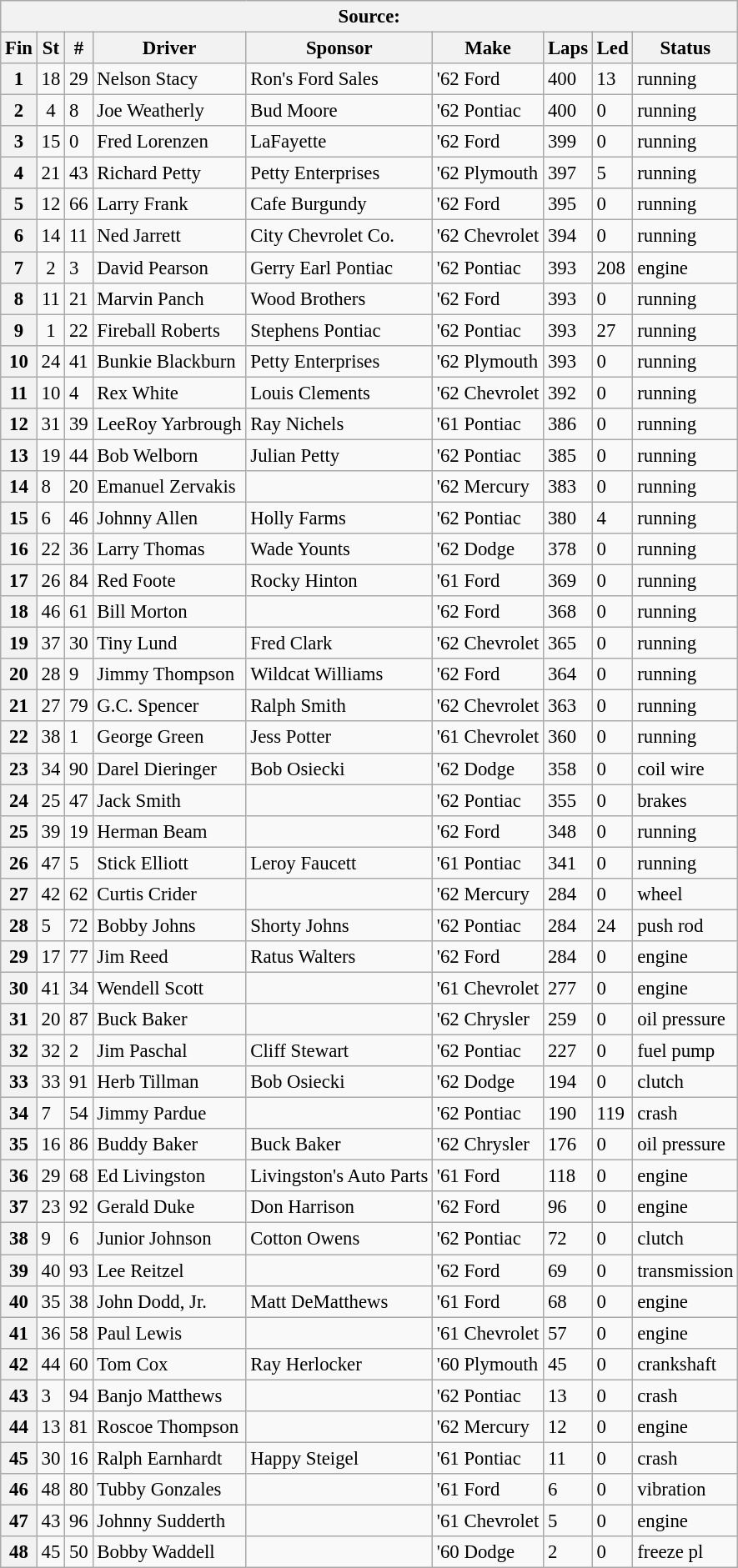<table class="wikitable" style="font-size:95%">
<tr>
<th colspan="9">Source:</th>
</tr>
<tr>
<th>Fin</th>
<th>St</th>
<th>#</th>
<th>Driver</th>
<th>Sponsor</th>
<th>Make</th>
<th>Laps</th>
<th>Led</th>
<th>Status</th>
</tr>
<tr>
<th>1</th>
<td align="center">18</td>
<td>29</td>
<td>Nelson Stacy</td>
<td>Ron's Ford Sales</td>
<td>'62 Ford</td>
<td>400</td>
<td>13</td>
<td>running</td>
</tr>
<tr>
<th>2</th>
<td align="center">4</td>
<td>8</td>
<td>Joe Weatherly</td>
<td>Bud Moore</td>
<td>'62 Pontiac</td>
<td>400</td>
<td>0</td>
<td>running</td>
</tr>
<tr>
<th>3</th>
<td align="center">15</td>
<td>0</td>
<td>Fred Lorenzen</td>
<td>LaFayette</td>
<td>'62 Ford</td>
<td>399</td>
<td>0</td>
<td>running</td>
</tr>
<tr>
<th>4</th>
<td align="center">21</td>
<td>43</td>
<td>Richard Petty</td>
<td>Petty Enterprises</td>
<td>'62 Plymouth</td>
<td>397</td>
<td>5</td>
<td>running</td>
</tr>
<tr>
<th>5</th>
<td align="center">12</td>
<td>66</td>
<td>Larry Frank</td>
<td>Cafe Burgundy</td>
<td>'62 Ford</td>
<td>395</td>
<td>0</td>
<td>running</td>
</tr>
<tr>
<th>6</th>
<td align="center">14</td>
<td>11</td>
<td>Ned Jarrett</td>
<td>City Chevrolet Co.</td>
<td>'62 Chevrolet</td>
<td>394</td>
<td>0</td>
<td>running</td>
</tr>
<tr>
<th>7</th>
<td align="center">2</td>
<td>3</td>
<td>David Pearson</td>
<td>Gerry Earl Pontiac</td>
<td>'62 Pontiac</td>
<td>393</td>
<td>208</td>
<td>engine</td>
</tr>
<tr>
<th>8</th>
<td align="center">11</td>
<td>21</td>
<td>Marvin Panch</td>
<td>Wood Brothers</td>
<td>'62 Ford</td>
<td>393</td>
<td>0</td>
<td>running</td>
</tr>
<tr>
<th>9</th>
<td align="center">1</td>
<td>22</td>
<td>Fireball Roberts</td>
<td>Stephens Pontiac</td>
<td>'62 Pontiac</td>
<td>393</td>
<td>27</td>
<td>running</td>
</tr>
<tr>
<th>10</th>
<td align="center">24</td>
<td>41</td>
<td>Bunkie Blackburn</td>
<td>Petty Enterprises</td>
<td>'62 Plymouth</td>
<td>393</td>
<td>0</td>
<td>running</td>
</tr>
<tr>
<th>11</th>
<td>10</td>
<td>4</td>
<td>Rex White</td>
<td>Louis Clements</td>
<td>'62 Chevrolet</td>
<td>392</td>
<td>0</td>
<td>running</td>
</tr>
<tr>
<th>12</th>
<td>31</td>
<td>39</td>
<td>LeeRoy Yarbrough</td>
<td>Ray Nichels</td>
<td>'61 Pontiac</td>
<td>386</td>
<td>0</td>
<td>running</td>
</tr>
<tr>
<th>13</th>
<td>19</td>
<td>44</td>
<td>Bob Welborn</td>
<td>Julian Petty</td>
<td>'62 Pontiac</td>
<td>385</td>
<td>0</td>
<td>running</td>
</tr>
<tr>
<th>14</th>
<td>8</td>
<td>20</td>
<td>Emanuel Zervakis</td>
<td></td>
<td>'62 Mercury</td>
<td>383</td>
<td>0</td>
<td>running</td>
</tr>
<tr>
<th>15</th>
<td>6</td>
<td>46</td>
<td>Johnny Allen</td>
<td>Holly Farms</td>
<td>'62 Pontiac</td>
<td>380</td>
<td>4</td>
<td>running</td>
</tr>
<tr>
<th>16</th>
<td>22</td>
<td>36</td>
<td>Larry Thomas</td>
<td>Wade Younts</td>
<td>'62 Dodge</td>
<td>378</td>
<td>0</td>
<td>running</td>
</tr>
<tr>
<th>17</th>
<td>26</td>
<td>84</td>
<td>Red Foote</td>
<td>Rocky Hinton</td>
<td>'61 Ford</td>
<td>369</td>
<td>0</td>
<td>running</td>
</tr>
<tr>
<th>18</th>
<td>46</td>
<td>61</td>
<td>Bill Morton</td>
<td></td>
<td>'62 Ford</td>
<td>368</td>
<td>0</td>
<td>running</td>
</tr>
<tr>
<th>19</th>
<td>37</td>
<td>30</td>
<td>Tiny Lund</td>
<td>Fred Clark</td>
<td>'62 Chevrolet</td>
<td>365</td>
<td>0</td>
<td>running</td>
</tr>
<tr>
<th>20</th>
<td>28</td>
<td>9</td>
<td>Jimmy Thompson</td>
<td>Wildcat Williams</td>
<td>'62 Ford</td>
<td>364</td>
<td>0</td>
<td>running</td>
</tr>
<tr>
<th>21</th>
<td>27</td>
<td>79</td>
<td>G.C. Spencer</td>
<td>Ralph Smith</td>
<td>'62 Chevrolet</td>
<td>363</td>
<td>0</td>
<td>running</td>
</tr>
<tr>
<th>22</th>
<td>38</td>
<td>1</td>
<td>George Green</td>
<td>Jess Potter</td>
<td>'61 Chevrolet</td>
<td>360</td>
<td>0</td>
<td>running</td>
</tr>
<tr>
<th>23</th>
<td>34</td>
<td>90</td>
<td>Darel Dieringer</td>
<td>Bob Osiecki</td>
<td>'62 Dodge</td>
<td>358</td>
<td>0</td>
<td>coil wire</td>
</tr>
<tr>
<th>24</th>
<td>25</td>
<td>47</td>
<td>Jack Smith</td>
<td></td>
<td>'62 Pontiac</td>
<td>355</td>
<td>0</td>
<td>brakes</td>
</tr>
<tr>
<th>25</th>
<td>39</td>
<td>19</td>
<td>Herman Beam</td>
<td></td>
<td>'62 Ford</td>
<td>348</td>
<td>0</td>
<td>running</td>
</tr>
<tr>
<th>26</th>
<td>47</td>
<td>5</td>
<td>Stick Elliott</td>
<td>Leroy Faucett</td>
<td>'61 Pontiac</td>
<td>341</td>
<td>0</td>
<td>running</td>
</tr>
<tr>
<th>27</th>
<td>42</td>
<td>62</td>
<td>Curtis Crider</td>
<td></td>
<td>'62 Mercury</td>
<td>284</td>
<td>0</td>
<td>wheel</td>
</tr>
<tr>
<th>28</th>
<td>5</td>
<td>72</td>
<td>Bobby Johns</td>
<td>Shorty Johns</td>
<td>'62 Pontiac</td>
<td>284</td>
<td>24</td>
<td>push rod</td>
</tr>
<tr>
<th>29</th>
<td>17</td>
<td>77</td>
<td>Jim Reed</td>
<td>Ratus Walters</td>
<td>'62 Ford</td>
<td>284</td>
<td>0</td>
<td>engine</td>
</tr>
<tr>
<th>30</th>
<td>41</td>
<td>34</td>
<td>Wendell Scott</td>
<td></td>
<td>'61 Chevrolet</td>
<td>277</td>
<td>0</td>
<td>engine</td>
</tr>
<tr>
<th>31</th>
<td>20</td>
<td>87</td>
<td>Buck Baker</td>
<td></td>
<td>'62 Chrysler</td>
<td>259</td>
<td>0</td>
<td>oil pressure</td>
</tr>
<tr>
<th>32</th>
<td>32</td>
<td>2</td>
<td>Jim Paschal</td>
<td>Cliff Stewart</td>
<td>'62 Pontiac</td>
<td>227</td>
<td>0</td>
<td>fuel pump</td>
</tr>
<tr>
<th>33</th>
<td>33</td>
<td>91</td>
<td>Herb Tillman</td>
<td>Bob Osiecki</td>
<td>'62 Dodge</td>
<td>194</td>
<td>0</td>
<td>clutch</td>
</tr>
<tr>
<th>34</th>
<td>7</td>
<td>54</td>
<td>Jimmy Pardue</td>
<td></td>
<td>'62 Pontiac</td>
<td>190</td>
<td>119</td>
<td>crash</td>
</tr>
<tr>
<th>35</th>
<td>16</td>
<td>86</td>
<td>Buddy Baker</td>
<td>Buck Baker</td>
<td>'62 Chrysler</td>
<td>176</td>
<td>0</td>
<td>oil pressure</td>
</tr>
<tr>
<th>36</th>
<td>29</td>
<td>68</td>
<td>Ed Livingston</td>
<td>Livingston's Auto Parts</td>
<td>'61 Ford</td>
<td>118</td>
<td>0</td>
<td>engine</td>
</tr>
<tr>
<th>37</th>
<td>23</td>
<td>92</td>
<td>Gerald Duke</td>
<td>Don Harrison</td>
<td>'62 Ford</td>
<td>96</td>
<td>0</td>
<td>engine</td>
</tr>
<tr>
<th>38</th>
<td>9</td>
<td>6</td>
<td>Junior Johnson</td>
<td>Cotton Owens</td>
<td>'62 Pontiac</td>
<td>72</td>
<td>0</td>
<td>clutch</td>
</tr>
<tr>
<th>39</th>
<td>40</td>
<td>93</td>
<td>Lee Reitzel</td>
<td></td>
<td>'62 Ford</td>
<td>69</td>
<td>0</td>
<td>transmission</td>
</tr>
<tr>
<th>40</th>
<td>35</td>
<td>38</td>
<td>John Dodd, Jr.</td>
<td>Matt DeMatthews</td>
<td>'61 Ford</td>
<td>68</td>
<td>0</td>
<td>engine</td>
</tr>
<tr>
<th>41</th>
<td>36</td>
<td>58</td>
<td>Paul Lewis</td>
<td></td>
<td>'61 Chevrolet</td>
<td>57</td>
<td>0</td>
<td>engine</td>
</tr>
<tr>
<th>42</th>
<td>44</td>
<td>60</td>
<td>Tom Cox</td>
<td>Ray Herlocker</td>
<td>'60 Plymouth</td>
<td>45</td>
<td>0</td>
<td>crankshaft</td>
</tr>
<tr>
<th>43</th>
<td>3</td>
<td>94</td>
<td>Banjo Matthews</td>
<td></td>
<td>'62 Pontiac</td>
<td>13</td>
<td>0</td>
<td>crash</td>
</tr>
<tr>
<th>44</th>
<td>13</td>
<td>81</td>
<td>Roscoe Thompson</td>
<td></td>
<td>'62 Mercury</td>
<td>12</td>
<td>0</td>
<td>engine</td>
</tr>
<tr>
<th>45</th>
<td>30</td>
<td>16</td>
<td>Ralph Earnhardt</td>
<td>Happy Steigel</td>
<td>'61 Pontiac</td>
<td>11</td>
<td>0</td>
<td>crash</td>
</tr>
<tr>
<th>46</th>
<td>48</td>
<td>80</td>
<td>Tubby Gonzales</td>
<td></td>
<td>'61 Ford</td>
<td>6</td>
<td>0</td>
<td>vibration</td>
</tr>
<tr>
<th>47</th>
<td>43</td>
<td>96</td>
<td>Johnny Sudderth</td>
<td></td>
<td>'61 Chevrolet</td>
<td>5</td>
<td>0</td>
<td>engine</td>
</tr>
<tr>
<th>48</th>
<td>45</td>
<td>50</td>
<td>Bobby Waddell</td>
<td></td>
<td>'60 Dodge</td>
<td>2</td>
<td>0</td>
<td>freeze pl</td>
</tr>
</table>
